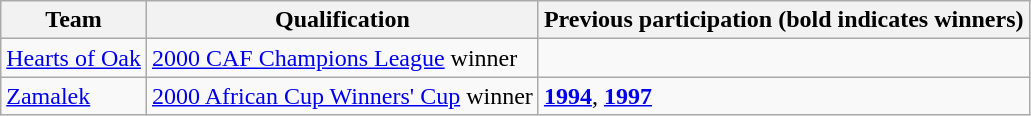<table class="wikitable">
<tr>
<th>Team</th>
<th>Qualification</th>
<th>Previous participation (bold indicates winners)</th>
</tr>
<tr>
<td> <a href='#'>Hearts of Oak</a></td>
<td><a href='#'>2000 CAF Champions League</a> winner</td>
<td></td>
</tr>
<tr>
<td> <a href='#'>Zamalek</a></td>
<td><a href='#'>2000 African Cup Winners' Cup</a> winner</td>
<td><strong><a href='#'>1994</a></strong>, <strong><a href='#'>1997</a></strong></td>
</tr>
</table>
